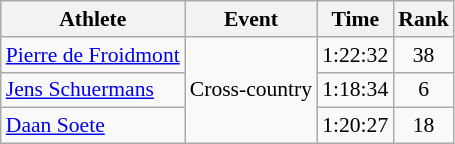<table class="wikitable" style="font-size:90%">
<tr>
<th>Athlete</th>
<th>Event</th>
<th>Time</th>
<th>Rank</th>
</tr>
<tr align=center>
<td align=left><a href='#'>Pierre de Froidmont</a></td>
<td align=left rowspan=3>Cross-country</td>
<td>1:22:32</td>
<td>38</td>
</tr>
<tr align=center>
<td align=left><a href='#'>Jens Schuermans</a></td>
<td>1:18:34</td>
<td>6</td>
</tr>
<tr align=center>
<td align=left><a href='#'>Daan Soete</a></td>
<td>1:20:27</td>
<td>18</td>
</tr>
</table>
